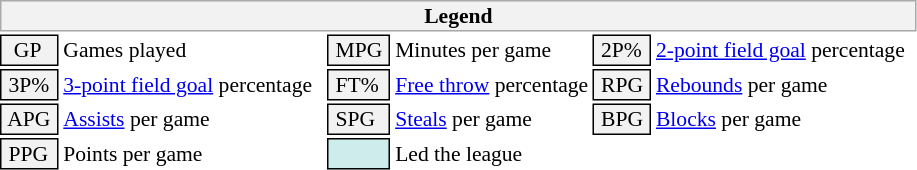<table class="toccolours" style="font-size: 90%; white-space: nowrap;">
<tr>
<th colspan="6" style="background-color: #F2F2F2; border: 1px solid #AAAAAA;">Legend</th>
</tr>
<tr>
<td style="background-color: #F2F2F2; border: 1px solid black;">  GP</td>
<td>Games played</td>
<td style="background-color: #F2F2F2; border: 1px solid black"> MPG </td>
<td>Minutes per game</td>
<td style="background-color: #F2F2F2; border: 1px solid black;"> 2P% </td>
<td style="padding-right: 8px"><a href='#'>2-point field goal</a> percentage</td>
</tr>
<tr>
<td style="background-color: #F2F2F2; border: 1px solid black"> 3P% </td>
<td style="padding-right: 8px"><a href='#'>3-point field goal</a> percentage</td>
<td style="background-color: #F2F2F2; border: 1px solid black"> FT% </td>
<td><a href='#'>Free throw</a> percentage</td>
<td style="background-color: #F2F2F2; border: 1px solid black;"> RPG </td>
<td><a href='#'>Rebounds</a> per game</td>
</tr>
<tr>
<td style="background-color: #F2F2F2; border: 1px solid black"> APG </td>
<td><a href='#'>Assists</a> per game</td>
<td style="background-color: #F2F2F2; border: 1px solid black"> SPG </td>
<td><a href='#'>Steals</a> per game</td>
<td style="background-color: #F2F2F2; border: 1px solid black;"> BPG </td>
<td><a href='#'>Blocks</a> per game</td>
</tr>
<tr>
<td style="background-color: #F2F2F2; border: 1px solid black"> PPG </td>
<td>Points per game</td>
<td style="background-color: #CFECEC; border: 1px solid black"> <strong> </strong> </td>
<td>Led the league</td>
</tr>
</table>
